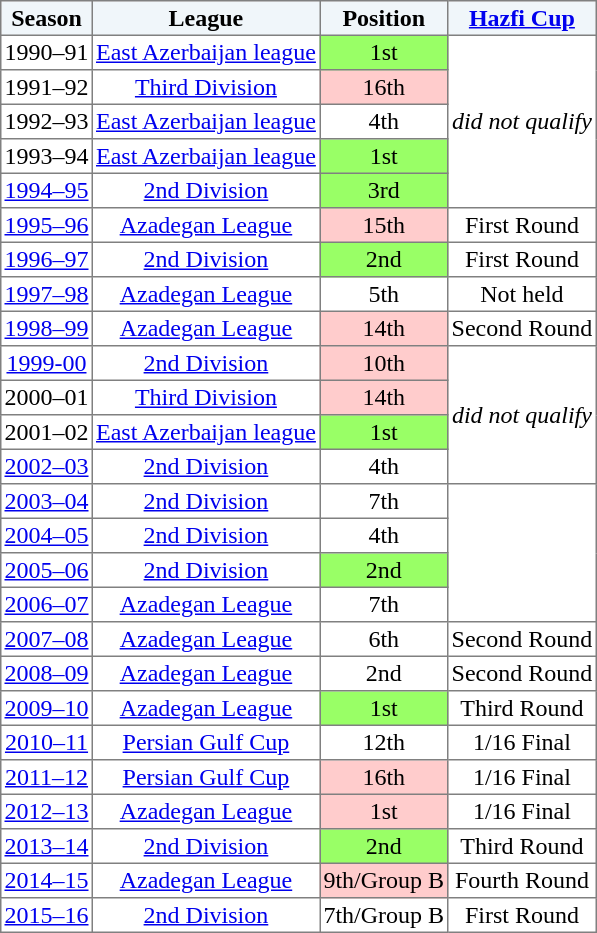<table border="1" cellpadding="2" style="border-collapse:collapse; text-align:center; font-size:normal;">
<tr style="background:#f0f6fa;">
<th>Season</th>
<th>League</th>
<th>Position</th>
<th><a href='#'>Hazfi Cup</a></th>
</tr>
<tr>
<td>1990–91</td>
<td><a href='#'>East Azerbaijan league</a></td>
<td bgcolor=99FF66>1st</td>
<td rowspan="5"><em>did not qualify</em></td>
</tr>
<tr>
<td>1991–92</td>
<td><a href='#'>Third Division</a></td>
<td bgcolor=FFCCCC>16th</td>
</tr>
<tr>
<td>1992–93</td>
<td><a href='#'>East Azerbaijan league</a></td>
<td>4th</td>
</tr>
<tr>
<td>1993–94</td>
<td><a href='#'>East Azerbaijan league</a></td>
<td bgcolor=99FF66>1st</td>
</tr>
<tr>
<td><a href='#'>1994–95</a></td>
<td><a href='#'>2nd Division</a></td>
<td bgcolor=99FF66>3rd</td>
</tr>
<tr>
<td><a href='#'>1995–96</a></td>
<td><a href='#'>Azadegan League</a></td>
<td bgcolor=FFCCCC>15th</td>
<td>First Round</td>
</tr>
<tr>
<td><a href='#'>1996–97</a></td>
<td><a href='#'>2nd Division</a></td>
<td bgcolor=99FF66>2nd</td>
<td>First Round</td>
</tr>
<tr>
<td><a href='#'>1997–98</a></td>
<td><a href='#'>Azadegan League</a></td>
<td>5th</td>
<td>Not held</td>
</tr>
<tr>
<td><a href='#'>1998–99</a></td>
<td><a href='#'>Azadegan League</a></td>
<td bgcolor=FFCCCC>14th</td>
<td>Second Round</td>
</tr>
<tr>
<td><a href='#'>1999-00</a></td>
<td><a href='#'>2nd Division</a></td>
<td bgcolor=FFCCCC>10th</td>
<td rowspan="4"><em>did not qualify</em></td>
</tr>
<tr>
<td>2000–01</td>
<td><a href='#'>Third Division</a></td>
<td bgcolor=FFCCCC>14th</td>
</tr>
<tr>
<td>2001–02</td>
<td><a href='#'>East Azerbaijan league</a></td>
<td bgcolor=99FF66>1st</td>
</tr>
<tr>
<td><a href='#'>2002–03</a></td>
<td><a href='#'>2nd Division</a></td>
<td>4th</td>
</tr>
<tr>
<td><a href='#'>2003–04</a></td>
<td><a href='#'>2nd Division</a></td>
<td>7th</td>
</tr>
<tr>
<td><a href='#'>2004–05</a></td>
<td><a href='#'>2nd Division</a></td>
<td>4th</td>
</tr>
<tr>
<td><a href='#'>2005–06</a></td>
<td><a href='#'>2nd Division</a></td>
<td bgcolor=99FF66>2nd</td>
</tr>
<tr>
<td><a href='#'>2006–07</a></td>
<td><a href='#'>Azadegan League</a></td>
<td>7th</td>
</tr>
<tr>
<td><a href='#'>2007–08</a></td>
<td><a href='#'>Azadegan League</a></td>
<td>6th</td>
<td>Second Round</td>
</tr>
<tr>
<td><a href='#'>2008–09</a></td>
<td><a href='#'>Azadegan League</a></td>
<td>2nd</td>
<td>Second Round</td>
</tr>
<tr>
<td><a href='#'>2009–10</a></td>
<td><a href='#'>Azadegan League</a></td>
<td bgcolor=99FF66>1st</td>
<td>Third Round</td>
</tr>
<tr>
<td><a href='#'>2010–11</a></td>
<td><a href='#'>Persian Gulf Cup</a></td>
<td>12th</td>
<td>1/16 Final</td>
</tr>
<tr>
<td><a href='#'>2011–12</a></td>
<td><a href='#'>Persian Gulf Cup</a></td>
<td bgcolor=FFCCCC>16th</td>
<td>1/16 Final</td>
</tr>
<tr>
<td><a href='#'>2012–13</a></td>
<td><a href='#'>Azadegan League</a></td>
<td bgcolor=FFCCCC>1st</td>
<td>1/16 Final</td>
</tr>
<tr>
<td><a href='#'>2013–14</a></td>
<td><a href='#'>2nd Division</a></td>
<td bgcolor=99FF66>2nd</td>
<td>Third Round</td>
</tr>
<tr>
<td><a href='#'>2014–15</a></td>
<td><a href='#'>Azadegan League</a></td>
<td bgcolor=FFCCCC>9th/Group B</td>
<td>Fourth Round</td>
</tr>
<tr>
<td><a href='#'>2015–16</a></td>
<td><a href='#'>2nd Division</a></td>
<td>7th/Group B</td>
<td>First Round</td>
</tr>
</table>
